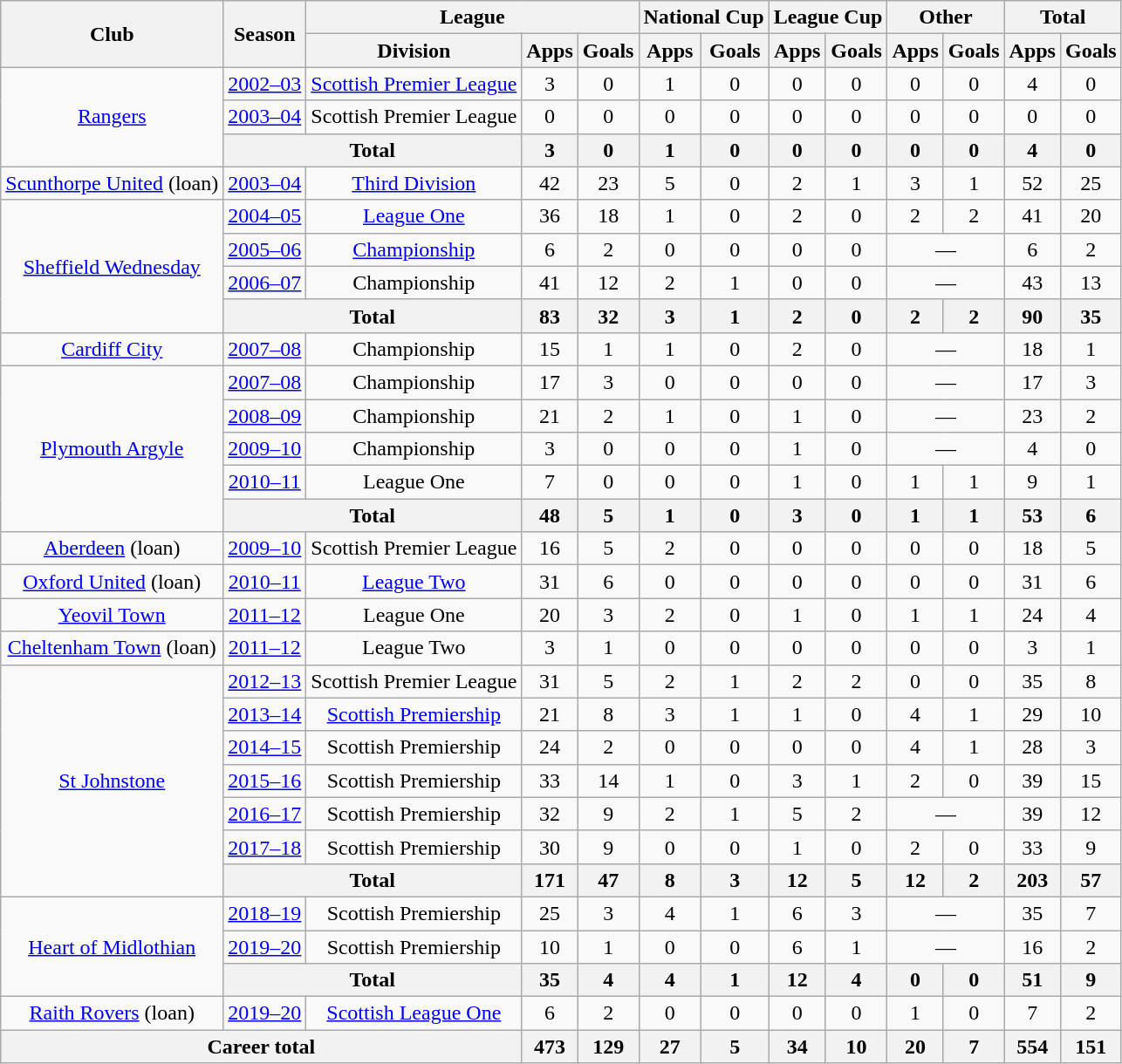<table class="wikitable" style="text-align:center">
<tr>
<th rowspan=2>Club</th>
<th rowspan=2>Season</th>
<th colspan=3>League</th>
<th colspan=2>National Cup</th>
<th colspan=2>League Cup</th>
<th colspan=2>Other</th>
<th colspan=2>Total</th>
</tr>
<tr>
<th>Division</th>
<th>Apps</th>
<th>Goals</th>
<th>Apps</th>
<th>Goals</th>
<th>Apps</th>
<th>Goals</th>
<th>Apps</th>
<th>Goals</th>
<th>Apps</th>
<th>Goals</th>
</tr>
<tr>
<td rowspan=3><a href='#'>Rangers</a></td>
<td><a href='#'>2002–03</a></td>
<td><a href='#'>Scottish Premier League</a></td>
<td>3</td>
<td>0</td>
<td>1</td>
<td>0</td>
<td>0</td>
<td>0</td>
<td>0</td>
<td>0</td>
<td>4</td>
<td>0</td>
</tr>
<tr>
<td><a href='#'>2003–04</a></td>
<td>Scottish Premier League</td>
<td>0</td>
<td>0</td>
<td>0</td>
<td>0</td>
<td>0</td>
<td>0</td>
<td>0</td>
<td>0</td>
<td>0</td>
<td>0</td>
</tr>
<tr>
<th colspan=2>Total</th>
<th>3</th>
<th>0</th>
<th>1</th>
<th>0</th>
<th>0</th>
<th>0</th>
<th>0</th>
<th>0</th>
<th>4</th>
<th>0</th>
</tr>
<tr>
<td><a href='#'>Scunthorpe United</a> (loan)</td>
<td><a href='#'>2003–04</a></td>
<td><a href='#'>Third Division</a></td>
<td>42</td>
<td>23</td>
<td>5</td>
<td>0</td>
<td>2</td>
<td>1</td>
<td>3</td>
<td>1</td>
<td>52</td>
<td>25</td>
</tr>
<tr>
<td rowspan=4><a href='#'>Sheffield Wednesday</a></td>
<td><a href='#'>2004–05</a></td>
<td><a href='#'>League One</a></td>
<td>36</td>
<td>18</td>
<td>1</td>
<td>0</td>
<td>2</td>
<td>0</td>
<td>2</td>
<td>2</td>
<td>41</td>
<td>20</td>
</tr>
<tr>
<td><a href='#'>2005–06</a></td>
<td><a href='#'>Championship</a></td>
<td>6</td>
<td>2</td>
<td>0</td>
<td>0</td>
<td>0</td>
<td>0</td>
<td colspan="2">—</td>
<td>6</td>
<td>2</td>
</tr>
<tr>
<td><a href='#'>2006–07</a></td>
<td>Championship</td>
<td>41</td>
<td>12</td>
<td>2</td>
<td>1</td>
<td>0</td>
<td>0</td>
<td colspan="2">—</td>
<td>43</td>
<td>13</td>
</tr>
<tr>
<th colspan=2>Total</th>
<th>83</th>
<th>32</th>
<th>3</th>
<th>1</th>
<th>2</th>
<th>0</th>
<th>2</th>
<th>2</th>
<th>90</th>
<th>35</th>
</tr>
<tr>
<td><a href='#'>Cardiff City</a></td>
<td><a href='#'>2007–08</a></td>
<td>Championship</td>
<td>15</td>
<td>1</td>
<td>1</td>
<td>0</td>
<td>2</td>
<td>0</td>
<td colspan="2">—</td>
<td>18</td>
<td>1</td>
</tr>
<tr>
<td rowspan=5><a href='#'>Plymouth Argyle</a></td>
<td><a href='#'>2007–08</a></td>
<td>Championship</td>
<td>17</td>
<td>3</td>
<td>0</td>
<td>0</td>
<td>0</td>
<td>0</td>
<td colspan="2">—</td>
<td>17</td>
<td>3</td>
</tr>
<tr>
<td><a href='#'>2008–09</a></td>
<td>Championship</td>
<td>21</td>
<td>2</td>
<td>1</td>
<td>0</td>
<td>1</td>
<td>0</td>
<td colspan="2">—</td>
<td>23</td>
<td>2</td>
</tr>
<tr>
<td><a href='#'>2009–10</a></td>
<td>Championship</td>
<td>3</td>
<td>0</td>
<td>0</td>
<td>0</td>
<td>1</td>
<td>0</td>
<td colspan="2">—</td>
<td>4</td>
<td>0</td>
</tr>
<tr>
<td><a href='#'>2010–11</a></td>
<td>League One</td>
<td>7</td>
<td>0</td>
<td>0</td>
<td>0</td>
<td>1</td>
<td>0</td>
<td>1</td>
<td>1</td>
<td>9</td>
<td>1</td>
</tr>
<tr>
<th colspan=2>Total</th>
<th>48</th>
<th>5</th>
<th>1</th>
<th>0</th>
<th>3</th>
<th>0</th>
<th>1</th>
<th>1</th>
<th>53</th>
<th>6</th>
</tr>
<tr>
<td><a href='#'>Aberdeen</a> (loan)</td>
<td><a href='#'>2009–10</a></td>
<td>Scottish Premier League</td>
<td>16</td>
<td>5</td>
<td>2</td>
<td>0</td>
<td>0</td>
<td>0</td>
<td>0</td>
<td>0</td>
<td>18</td>
<td>5</td>
</tr>
<tr>
<td><a href='#'>Oxford United</a> (loan)</td>
<td><a href='#'>2010–11</a></td>
<td><a href='#'>League Two</a></td>
<td>31</td>
<td>6</td>
<td>0</td>
<td>0</td>
<td>0</td>
<td>0</td>
<td>0</td>
<td>0</td>
<td>31</td>
<td>6</td>
</tr>
<tr>
<td><a href='#'>Yeovil Town</a></td>
<td><a href='#'>2011–12</a></td>
<td>League One</td>
<td>20</td>
<td>3</td>
<td>2</td>
<td>0</td>
<td>1</td>
<td>0</td>
<td>1</td>
<td>1</td>
<td>24</td>
<td>4</td>
</tr>
<tr>
<td><a href='#'>Cheltenham Town</a> (loan)</td>
<td><a href='#'>2011–12</a></td>
<td>League Two</td>
<td>3</td>
<td>1</td>
<td>0</td>
<td>0</td>
<td>0</td>
<td>0</td>
<td>0</td>
<td>0</td>
<td>3</td>
<td>1</td>
</tr>
<tr>
<td rowspan=7><a href='#'>St Johnstone</a></td>
<td><a href='#'>2012–13</a></td>
<td>Scottish Premier League</td>
<td>31</td>
<td>5</td>
<td>2</td>
<td>1</td>
<td>2</td>
<td>2</td>
<td>0</td>
<td>0</td>
<td>35</td>
<td>8</td>
</tr>
<tr>
<td><a href='#'>2013–14</a></td>
<td><a href='#'>Scottish Premiership</a></td>
<td>21</td>
<td>8</td>
<td>3</td>
<td>1</td>
<td>1</td>
<td>0</td>
<td>4</td>
<td>1</td>
<td>29</td>
<td>10</td>
</tr>
<tr>
<td><a href='#'>2014–15</a></td>
<td>Scottish Premiership</td>
<td>24</td>
<td>2</td>
<td>0</td>
<td>0</td>
<td>0</td>
<td>0</td>
<td>4</td>
<td>1</td>
<td>28</td>
<td>3</td>
</tr>
<tr>
<td><a href='#'>2015–16</a></td>
<td>Scottish Premiership</td>
<td>33</td>
<td>14</td>
<td>1</td>
<td>0</td>
<td>3</td>
<td>1</td>
<td>2</td>
<td>0</td>
<td>39</td>
<td>15</td>
</tr>
<tr>
<td><a href='#'>2016–17</a></td>
<td>Scottish Premiership</td>
<td>32</td>
<td>9</td>
<td>2</td>
<td>1</td>
<td>5</td>
<td>2</td>
<td colspan="2">—</td>
<td>39</td>
<td>12</td>
</tr>
<tr>
<td><a href='#'>2017–18</a></td>
<td>Scottish Premiership</td>
<td>30</td>
<td>9</td>
<td>0</td>
<td>0</td>
<td>1</td>
<td>0</td>
<td>2</td>
<td>0</td>
<td>33</td>
<td>9</td>
</tr>
<tr>
<th colspan=2>Total</th>
<th>171</th>
<th>47</th>
<th>8</th>
<th>3</th>
<th>12</th>
<th>5</th>
<th>12</th>
<th>2</th>
<th>203</th>
<th>57</th>
</tr>
<tr>
<td rowspan=3><a href='#'>Heart of Midlothian</a></td>
<td><a href='#'>2018–19</a></td>
<td>Scottish Premiership</td>
<td>25</td>
<td>3</td>
<td>4</td>
<td>1</td>
<td>6</td>
<td>3</td>
<td colspan=2>—</td>
<td>35</td>
<td>7</td>
</tr>
<tr>
<td><a href='#'>2019–20</a></td>
<td>Scottish Premiership</td>
<td>10</td>
<td>1</td>
<td>0</td>
<td>0</td>
<td>6</td>
<td>1</td>
<td colspan=2>—</td>
<td>16</td>
<td>2</td>
</tr>
<tr>
<th colspan=2>Total</th>
<th>35</th>
<th>4</th>
<th>4</th>
<th>1</th>
<th>12</th>
<th>4</th>
<th>0</th>
<th>0</th>
<th>51</th>
<th>9</th>
</tr>
<tr>
<td><a href='#'>Raith Rovers</a> (loan)</td>
<td><a href='#'>2019–20</a></td>
<td><a href='#'>Scottish League One</a></td>
<td>6</td>
<td>2</td>
<td>0</td>
<td>0</td>
<td>0</td>
<td>0</td>
<td>1</td>
<td>0</td>
<td>7</td>
<td>2</td>
</tr>
<tr>
<th colspan=3>Career total</th>
<th>473</th>
<th>129</th>
<th>27</th>
<th>5</th>
<th>34</th>
<th>10</th>
<th>20</th>
<th>7</th>
<th>554</th>
<th>151</th>
</tr>
</table>
